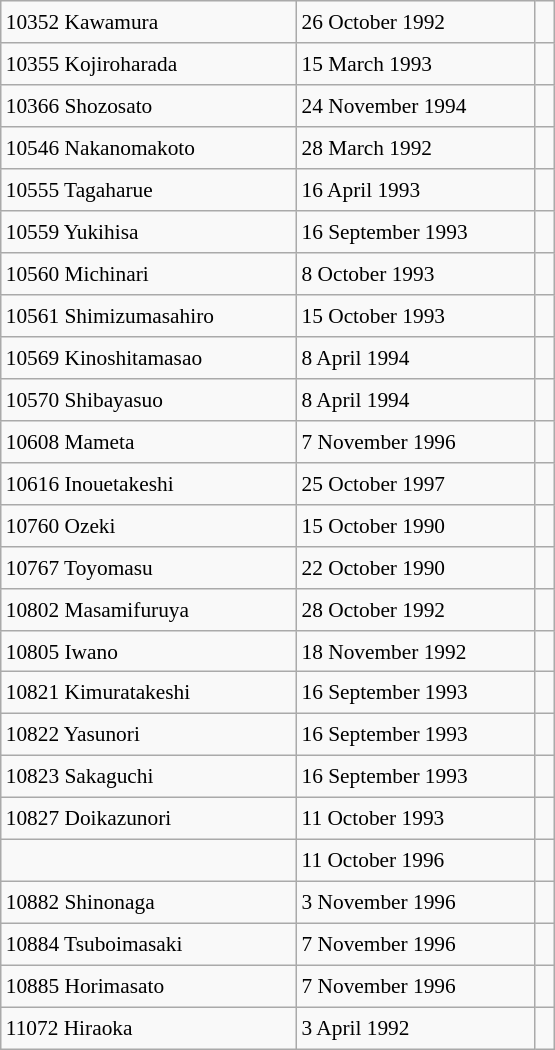<table class="wikitable" style="font-size: 89%; float: left; width: 26em; margin-right: 1em; height: 700px">
<tr>
<td>10352 Kawamura</td>
<td>26 October 1992</td>
<td> </td>
</tr>
<tr>
<td>10355 Kojiroharada</td>
<td>15 March 1993</td>
<td> </td>
</tr>
<tr>
<td>10366 Shozosato</td>
<td>24 November 1994</td>
<td> </td>
</tr>
<tr>
<td>10546 Nakanomakoto</td>
<td>28 March 1992</td>
<td> </td>
</tr>
<tr>
<td>10555 Tagaharue</td>
<td>16 April 1993</td>
<td> </td>
</tr>
<tr>
<td>10559 Yukihisa</td>
<td>16 September 1993</td>
<td> </td>
</tr>
<tr>
<td>10560 Michinari</td>
<td>8 October 1993</td>
<td> </td>
</tr>
<tr>
<td>10561 Shimizumasahiro</td>
<td>15 October 1993</td>
<td> </td>
</tr>
<tr>
<td>10569 Kinoshitamasao</td>
<td>8 April 1994</td>
<td> </td>
</tr>
<tr>
<td>10570 Shibayasuo</td>
<td>8 April 1994</td>
<td> </td>
</tr>
<tr>
<td>10608 Mameta</td>
<td>7 November 1996</td>
<td> </td>
</tr>
<tr>
<td>10616 Inouetakeshi</td>
<td>25 October 1997</td>
<td> </td>
</tr>
<tr>
<td>10760 Ozeki</td>
<td>15 October 1990</td>
<td> </td>
</tr>
<tr>
<td>10767 Toyomasu</td>
<td>22 October 1990</td>
<td> </td>
</tr>
<tr>
<td>10802 Masamifuruya</td>
<td>28 October 1992</td>
<td> </td>
</tr>
<tr>
<td>10805 Iwano</td>
<td>18 November 1992</td>
<td> </td>
</tr>
<tr>
<td>10821 Kimuratakeshi</td>
<td>16 September 1993</td>
<td> </td>
</tr>
<tr>
<td>10822 Yasunori</td>
<td>16 September 1993</td>
<td> </td>
</tr>
<tr>
<td>10823 Sakaguchi</td>
<td>16 September 1993</td>
<td> </td>
</tr>
<tr>
<td>10827 Doikazunori</td>
<td>11 October 1993</td>
<td> </td>
</tr>
<tr>
<td></td>
<td>11 October 1996</td>
<td></td>
</tr>
<tr>
<td>10882 Shinonaga</td>
<td>3 November 1996</td>
<td> </td>
</tr>
<tr>
<td>10884 Tsuboimasaki</td>
<td>7 November 1996</td>
<td> </td>
</tr>
<tr>
<td>10885 Horimasato</td>
<td>7 November 1996</td>
<td> </td>
</tr>
<tr>
<td>11072 Hiraoka</td>
<td>3 April 1992</td>
<td> </td>
</tr>
</table>
